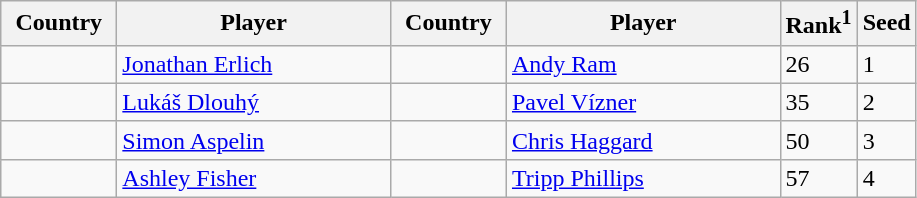<table class="sortable wikitable">
<tr>
<th width="70">Country</th>
<th width="175">Player</th>
<th width="70">Country</th>
<th width="175">Player</th>
<th>Rank<sup>1</sup></th>
<th>Seed</th>
</tr>
<tr>
<td></td>
<td><a href='#'>Jonathan Erlich</a></td>
<td></td>
<td><a href='#'>Andy Ram</a></td>
<td>26</td>
<td>1</td>
</tr>
<tr>
<td></td>
<td><a href='#'>Lukáš Dlouhý</a></td>
<td></td>
<td><a href='#'>Pavel Vízner</a></td>
<td>35</td>
<td>2</td>
</tr>
<tr>
<td></td>
<td><a href='#'>Simon Aspelin</a></td>
<td></td>
<td><a href='#'>Chris Haggard</a></td>
<td>50</td>
<td>3</td>
</tr>
<tr>
<td></td>
<td><a href='#'>Ashley Fisher</a></td>
<td></td>
<td><a href='#'>Tripp Phillips</a></td>
<td>57</td>
<td>4</td>
</tr>
</table>
